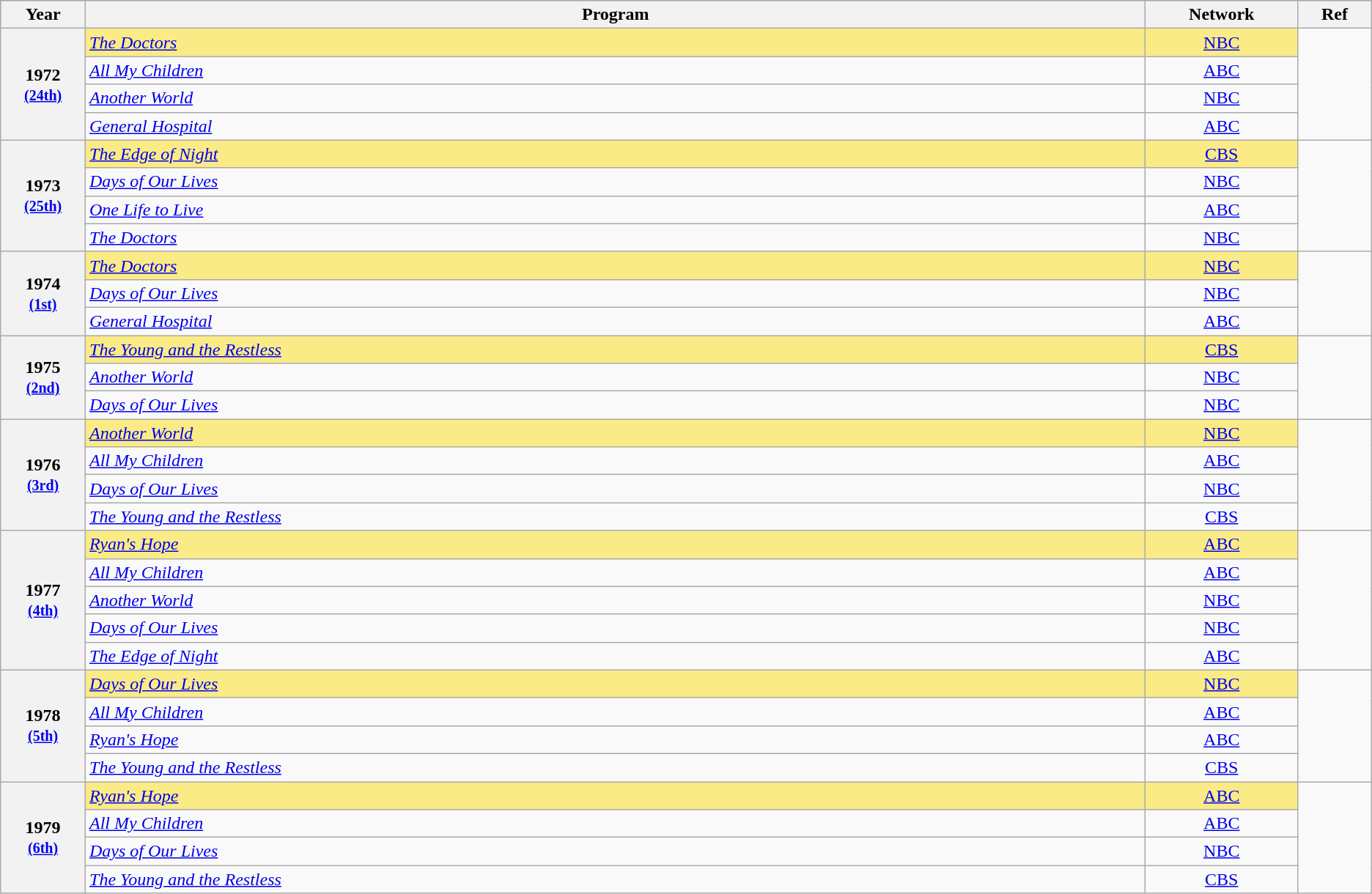<table class="wikitable sortable" style="text-align:center;">
<tr style="background:#bebebe;">
<th scope="col" style="width:1%;">Year</th>
<th scope="col" style="width:20%;">Program</th>
<th scope="col" style="width:2%;">Network</th>
<th scope="col" style="width:1%;" class="unsortable">Ref</th>
</tr>
<tr>
<th scope="row" rowspan=4>1972 <br><small><a href='#'>(24th)</a></small></th>
<td style="background:#FAEB86;text-align:left;"><em><a href='#'>The Doctors</a></em></td>
<td style="background:#FAEB86"><a href='#'>NBC</a></td>
<td rowspan=4></td>
</tr>
<tr>
<td style="text-align:left"><em><a href='#'>All My Children</a></em></td>
<td><a href='#'>ABC</a></td>
</tr>
<tr>
<td style="text-align:left"><em><a href='#'>Another World</a></em></td>
<td><a href='#'>NBC</a></td>
</tr>
<tr>
<td style="text-align:left"><em><a href='#'>General Hospital</a></em></td>
<td><a href='#'>ABC</a></td>
</tr>
<tr>
<th scope="row" rowspan=4>1973 <br><small><a href='#'>(25th)</a></small></th>
<td style="background:#FAEB86;text-align:left;"><em><a href='#'>The Edge of Night</a></em></td>
<td style="background:#FAEB86"><a href='#'>CBS</a></td>
<td rowspan=4></td>
</tr>
<tr>
<td style="text-align:left"><em><a href='#'>Days of Our Lives</a></em></td>
<td><a href='#'>NBC</a></td>
</tr>
<tr>
<td style="text-align:left"><em><a href='#'>One Life to Live</a></em></td>
<td><a href='#'>ABC</a></td>
</tr>
<tr>
<td style="text-align:left"><em><a href='#'>The Doctors</a></em></td>
<td><a href='#'>NBC</a></td>
</tr>
<tr>
<th scope="row" rowspan=3>1974 <br><small><a href='#'>(1st)</a></small></th>
<td style="background:#FAEB86;text-align:left"><em><a href='#'>The Doctors</a></em></td>
<td style="background:#FAEB86"><a href='#'>NBC</a></td>
<td rowspan=3></td>
</tr>
<tr>
<td style="text-align:left"><em><a href='#'>Days of Our Lives</a></em></td>
<td><a href='#'>NBC</a></td>
</tr>
<tr>
<td style="text-align:left"><em><a href='#'>General Hospital</a></em></td>
<td><a href='#'>ABC</a></td>
</tr>
<tr>
<th scope="row"  rowspan=3>1975 <br><small><a href='#'>(2nd)</a></small></th>
<td style="background:#FAEB86;text-align:left"><em><a href='#'>The Young and the Restless</a></em></td>
<td style="background:#FAEB86"><a href='#'>CBS</a></td>
<td rowspan=3></td>
</tr>
<tr>
<td style="text-align:left"><em><a href='#'>Another World</a></em></td>
<td><a href='#'>NBC</a></td>
</tr>
<tr>
<td style="text-align:left"><em><a href='#'>Days of Our Lives</a></em></td>
<td><a href='#'>NBC</a></td>
</tr>
<tr>
<th scope="row"  rowspan=4>1976 <br><small><a href='#'>(3rd)</a></small></th>
<td style="background:#FAEB86;text-align:left;"><em><a href='#'>Another World</a></em></td>
<td style="background:#FAEB86"><a href='#'>NBC</a></td>
<td rowspan=4></td>
</tr>
<tr>
<td style="text-align:left"><em><a href='#'>All My Children</a></em></td>
<td><a href='#'>ABC</a></td>
</tr>
<tr>
<td style="text-align:left"><em><a href='#'>Days of Our Lives</a></em></td>
<td><a href='#'>NBC</a></td>
</tr>
<tr>
<td style="text-align:left"><em><a href='#'>The Young and the Restless</a></em></td>
<td><a href='#'>CBS</a></td>
</tr>
<tr>
<th scope="row"  rowspan=5>1977 <br><small><a href='#'>(4th)</a></small></th>
<td style="background:#FAEB86;text-align:left;"><em><a href='#'>Ryan's Hope</a></em></td>
<td style="background:#FAEB86"><a href='#'>ABC</a></td>
<td rowspan=5></td>
</tr>
<tr>
<td style="text-align:left"><em><a href='#'>All My Children</a></em></td>
<td><a href='#'>ABC</a></td>
</tr>
<tr>
<td style="text-align:left"><em><a href='#'>Another World</a></em></td>
<td><a href='#'>NBC</a></td>
</tr>
<tr>
<td style="text-align:left"><em><a href='#'>Days of Our Lives</a></em></td>
<td><a href='#'>NBC</a></td>
</tr>
<tr>
<td style="text-align:left"><em><a href='#'>The Edge of Night</a></em></td>
<td><a href='#'>ABC</a></td>
</tr>
<tr>
<th scope="row"  rowspan=4>1978 <br><small><a href='#'>(5th)</a></small></th>
<td style="background:#FAEB86;text-align:left"><em><a href='#'>Days of Our Lives</a></em></td>
<td style="background:#FAEB86"><a href='#'>NBC</a></td>
<td rowspan=4></td>
</tr>
<tr>
<td style="text-align:left"><em><a href='#'>All My Children</a></em></td>
<td><a href='#'>ABC</a></td>
</tr>
<tr>
<td style="text-align:left"><em><a href='#'>Ryan's Hope</a></em></td>
<td><a href='#'>ABC</a></td>
</tr>
<tr>
<td style="text-align:left"><em><a href='#'>The Young and the Restless</a></em></td>
<td><a href='#'>CBS</a></td>
</tr>
<tr>
<th scope="row"  rowspan=4>1979 <br><small><a href='#'>(6th)</a></small></th>
<td style="background:#FAEB86;text-align:left;"><em><a href='#'>Ryan's Hope</a></em></td>
<td style="background:#FAEB86"><a href='#'>ABC</a></td>
<td rowspan=4></td>
</tr>
<tr>
<td style="text-align:left"><em><a href='#'>All My Children</a></em></td>
<td><a href='#'>ABC</a></td>
</tr>
<tr>
<td style="text-align:left"><em><a href='#'>Days of Our Lives</a></em></td>
<td><a href='#'>NBC</a></td>
</tr>
<tr>
<td style="text-align:left"><em><a href='#'>The Young and the Restless</a></em></td>
<td><a href='#'>CBS</a></td>
</tr>
</table>
